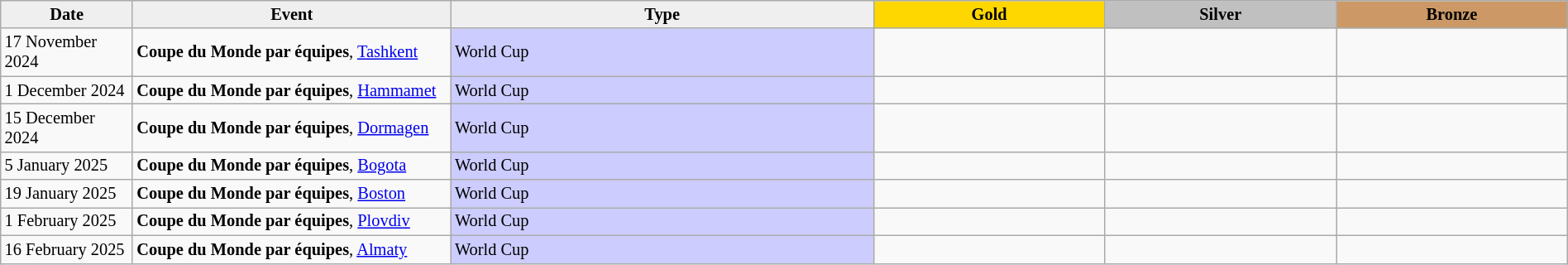<table class="wikitable sortable" style="font-size: 85%" width="100%">
<tr align=center>
<th scope=col style="width:100px; background: #efefef;">Date</th>
<th scope=col style="width:250px; background: #efefef;">Event</th>
<th scope=col style="background: #efefef;">Type</th>
<th scope=col colspan=1 style="width:180px; background: gold;">Gold</th>
<th scope=col colspan=1 style="width:180px; background: silver;">Silver</th>
<th scope=col colspan=1 style="width:180px; background: #cc9966;">Bronze</th>
</tr>
<tr>
<td>17 November 2024</td>
<td><strong>Coupe du Monde par équipes</strong>, <a href='#'>Tashkent</a></td>
<td bgcolor="#ccccff">World Cup</td>
<td></td>
<td></td>
<td></td>
</tr>
<tr>
<td>1 December 2024</td>
<td><strong>Coupe du Monde par équipes</strong>, <a href='#'>Hammamet</a></td>
<td bgcolor="#ccccff">World Cup</td>
<td></td>
<td></td>
<td></td>
</tr>
<tr>
<td>15 December 2024</td>
<td><strong>Coupe du Monde par équipes</strong>, <a href='#'>Dormagen</a></td>
<td bgcolor="#ccccff">World Cup</td>
<td></td>
<td></td>
<td></td>
</tr>
<tr>
<td>5 January 2025</td>
<td><strong>Coupe du Monde par équipes</strong>, <a href='#'>Bogota</a></td>
<td bgcolor="#ccccff">World Cup</td>
<td></td>
<td></td>
<td></td>
</tr>
<tr>
<td>19 January 2025</td>
<td><strong>Coupe du Monde par équipes</strong>, <a href='#'>Boston</a></td>
<td bgcolor="#ccccff">World Cup</td>
<td></td>
<td></td>
<td></td>
</tr>
<tr>
<td>1 February 2025</td>
<td><strong>Coupe du Monde par équipes</strong>, <a href='#'>Plovdiv</a></td>
<td bgcolor="#ccccff">World Cup</td>
<td></td>
<td></td>
<td></td>
</tr>
<tr>
<td>16 February 2025</td>
<td><strong>Coupe du Monde par équipes</strong>, <a href='#'>Almaty</a></td>
<td bgcolor="#ccccff">World Cup</td>
<td></td>
<td></td>
<td></td>
</tr>
</table>
